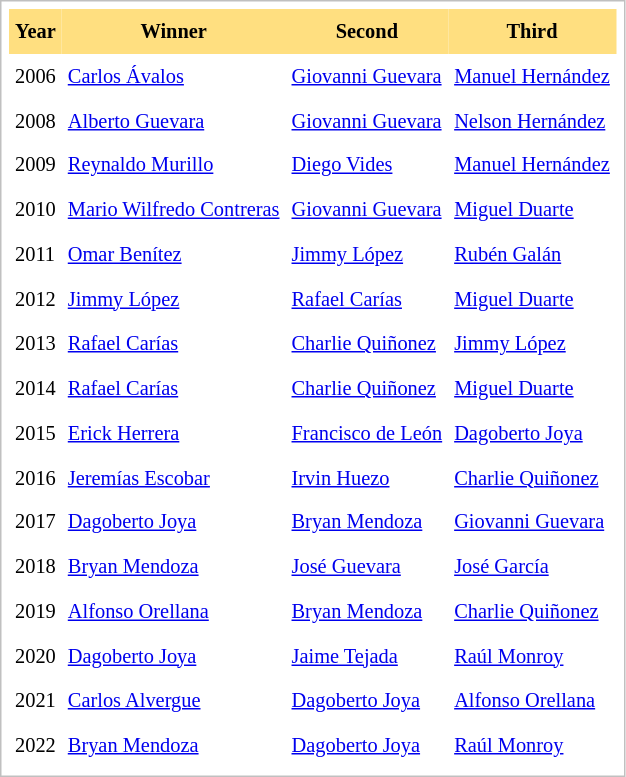<table cellpadding="4" cellspacing="0"  style="border: 1px solid silver; color: black; margin: 0 0 0.5em 0; background-color: white; padding: 5px; text-align: left; font-size:85%; vertical-align: top; line-height:1.6em;">
<tr>
<th scope=col; align="center" bgcolor="FFDF80">Year</th>
<th scope=col; align="center" bgcolor="FFDF80">Winner</th>
<th scope=col; align="center" bgcolor="FFDF80">Second</th>
<th scope=col; align="center" bgcolor="FFDF80">Third</th>
</tr>
<tr>
<td>2006</td>
<td><a href='#'>Carlos Ávalos</a></td>
<td><a href='#'>Giovanni Guevara</a></td>
<td><a href='#'>Manuel Hernández</a></td>
</tr>
<tr>
<td>2008</td>
<td><a href='#'>Alberto Guevara</a></td>
<td><a href='#'>Giovanni Guevara</a></td>
<td><a href='#'>Nelson Hernández</a></td>
</tr>
<tr>
<td>2009</td>
<td><a href='#'>Reynaldo Murillo</a></td>
<td><a href='#'>Diego Vides</a></td>
<td><a href='#'>Manuel Hernández</a></td>
</tr>
<tr>
<td>2010</td>
<td><a href='#'>Mario Wilfredo Contreras</a></td>
<td><a href='#'>Giovanni Guevara</a></td>
<td><a href='#'>Miguel Duarte</a></td>
</tr>
<tr>
<td>2011</td>
<td><a href='#'>Omar Benítez</a></td>
<td><a href='#'>Jimmy López</a></td>
<td><a href='#'>Rubén Galán</a></td>
</tr>
<tr>
<td>2012</td>
<td><a href='#'>Jimmy López</a></td>
<td><a href='#'>Rafael Carías</a></td>
<td><a href='#'>Miguel Duarte</a></td>
</tr>
<tr>
<td>2013</td>
<td><a href='#'>Rafael Carías</a></td>
<td><a href='#'>Charlie Quiñonez</a></td>
<td><a href='#'>Jimmy López</a></td>
</tr>
<tr>
<td>2014</td>
<td><a href='#'>Rafael Carías</a></td>
<td><a href='#'>Charlie Quiñonez</a></td>
<td><a href='#'>Miguel Duarte</a></td>
</tr>
<tr>
<td>2015</td>
<td><a href='#'>Erick Herrera</a></td>
<td><a href='#'>Francisco de León</a></td>
<td><a href='#'>Dagoberto Joya</a></td>
</tr>
<tr>
<td>2016</td>
<td><a href='#'>Jeremías Escobar</a></td>
<td><a href='#'>Irvin Huezo</a></td>
<td><a href='#'>Charlie Quiñonez</a></td>
</tr>
<tr>
<td>2017</td>
<td><a href='#'>Dagoberto Joya</a></td>
<td><a href='#'>Bryan Mendoza</a></td>
<td><a href='#'>Giovanni Guevara</a></td>
</tr>
<tr>
<td>2018</td>
<td><a href='#'>Bryan Mendoza</a></td>
<td><a href='#'>José Guevara</a></td>
<td><a href='#'>José García</a></td>
</tr>
<tr>
<td>2019</td>
<td><a href='#'>Alfonso Orellana</a></td>
<td><a href='#'>Bryan Mendoza</a></td>
<td><a href='#'>Charlie Quiñonez</a></td>
</tr>
<tr>
<td>2020</td>
<td><a href='#'>Dagoberto Joya</a></td>
<td><a href='#'>Jaime Tejada</a></td>
<td><a href='#'>Raúl Monroy</a></td>
</tr>
<tr>
<td>2021</td>
<td><a href='#'>Carlos Alvergue</a></td>
<td><a href='#'>Dagoberto Joya</a></td>
<td><a href='#'>Alfonso Orellana</a></td>
</tr>
<tr>
<td>2022</td>
<td><a href='#'>Bryan Mendoza</a></td>
<td><a href='#'>Dagoberto Joya</a></td>
<td><a href='#'>Raúl Monroy</a></td>
</tr>
</table>
